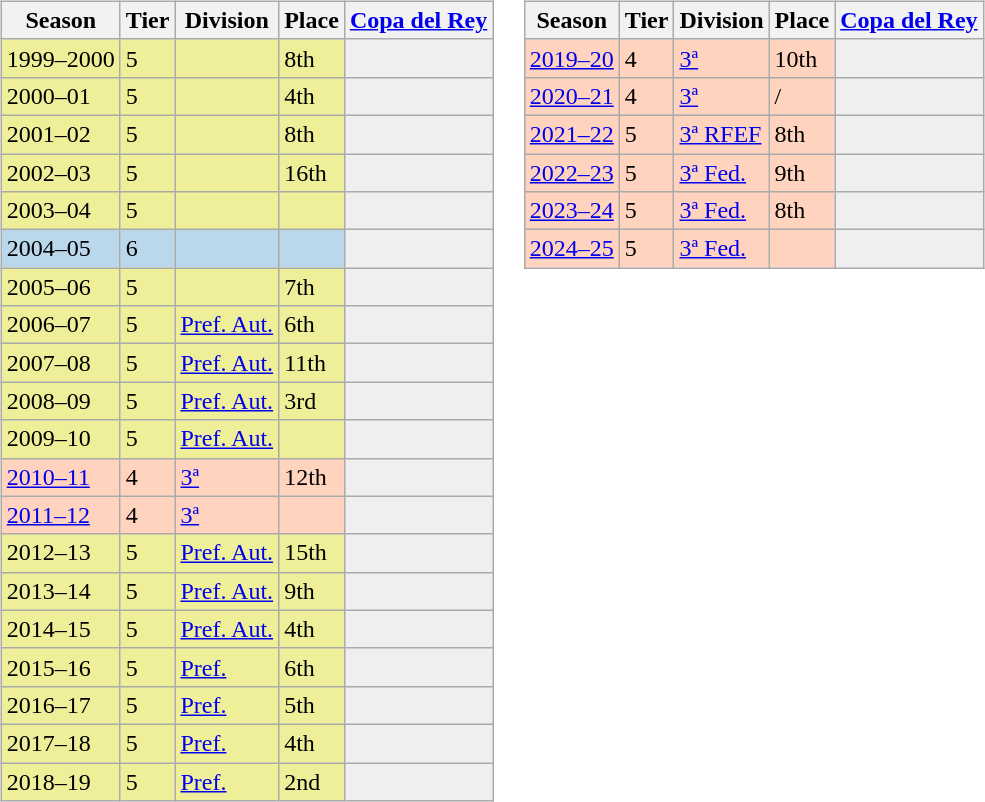<table>
<tr>
<td valign="top" width=0%><br><table class="wikitable">
<tr style="background:#f0f6fa;">
<th>Season</th>
<th>Tier</th>
<th>Division</th>
<th>Place</th>
<th><a href='#'>Copa del Rey</a></th>
</tr>
<tr>
<td style="background:#EFEF99;">1999–2000</td>
<td style="background:#EFEF99;">5</td>
<td style="background:#EFEF99;"></td>
<td style="background:#EFEF99;">8th</td>
<th style="background:#efefef;"></th>
</tr>
<tr>
<td style="background:#EFEF99;">2000–01</td>
<td style="background:#EFEF99;">5</td>
<td style="background:#EFEF99;"></td>
<td style="background:#EFEF99;">4th</td>
<th style="background:#efefef;"></th>
</tr>
<tr>
<td style="background:#EFEF99;">2001–02</td>
<td style="background:#EFEF99;">5</td>
<td style="background:#EFEF99;"></td>
<td style="background:#EFEF99;">8th</td>
<th style="background:#efefef;"></th>
</tr>
<tr>
<td style="background:#EFEF99;">2002–03</td>
<td style="background:#EFEF99;">5</td>
<td style="background:#EFEF99;"></td>
<td style="background:#EFEF99;">16th</td>
<th style="background:#efefef;"></th>
</tr>
<tr>
<td style="background:#EFEF99;">2003–04</td>
<td style="background:#EFEF99;">5</td>
<td style="background:#EFEF99;"></td>
<td style="background:#EFEF99;"></td>
<th style="background:#efefef;"></th>
</tr>
<tr>
<td style="background:#BBD7EC;">2004–05</td>
<td style="background:#BBD7EC;">6</td>
<td style="background:#BBD7EC;"></td>
<td style="background:#BBD7EC;"></td>
<th style="background:#efefef;"></th>
</tr>
<tr>
<td style="background:#EFEF99;">2005–06</td>
<td style="background:#EFEF99;">5</td>
<td style="background:#EFEF99;"></td>
<td style="background:#EFEF99;">7th</td>
<th style="background:#efefef;"></th>
</tr>
<tr>
<td style="background:#EFEF99;">2006–07</td>
<td style="background:#EFEF99;">5</td>
<td style="background:#EFEF99;"><a href='#'>Pref. Aut.</a></td>
<td style="background:#EFEF99;">6th</td>
<th style="background:#efefef;"></th>
</tr>
<tr>
<td style="background:#EFEF99;">2007–08</td>
<td style="background:#EFEF99;">5</td>
<td style="background:#EFEF99;"><a href='#'>Pref. Aut.</a></td>
<td style="background:#EFEF99;">11th</td>
<th style="background:#efefef;"></th>
</tr>
<tr>
<td style="background:#EFEF99;">2008–09</td>
<td style="background:#EFEF99;">5</td>
<td style="background:#EFEF99;"><a href='#'>Pref. Aut.</a></td>
<td style="background:#EFEF99;">3rd</td>
<th style="background:#efefef;"></th>
</tr>
<tr>
<td style="background:#EFEF99;">2009–10</td>
<td style="background:#EFEF99;">5</td>
<td style="background:#EFEF99;"><a href='#'>Pref. Aut.</a></td>
<td style="background:#EFEF99;"></td>
<th style="background:#efefef;"></th>
</tr>
<tr>
<td style="background:#FFD3BD;"><a href='#'>2010–11</a></td>
<td style="background:#FFD3BD;">4</td>
<td style="background:#FFD3BD;"><a href='#'>3ª</a></td>
<td style="background:#FFD3BD;">12th</td>
<th style="background:#efefef;"></th>
</tr>
<tr>
<td style="background:#FFD3BD;"><a href='#'>2011–12</a></td>
<td style="background:#FFD3BD;">4</td>
<td style="background:#FFD3BD;"><a href='#'>3ª</a></td>
<td style="background:#FFD3BD;"></td>
<th style="background:#efefef;"></th>
</tr>
<tr>
<td style="background:#EFEF99;">2012–13</td>
<td style="background:#EFEF99;">5</td>
<td style="background:#EFEF99;"><a href='#'>Pref. Aut.</a></td>
<td style="background:#EFEF99;">15th</td>
<th style="background:#efefef;"></th>
</tr>
<tr>
<td style="background:#EFEF99;">2013–14</td>
<td style="background:#EFEF99;">5</td>
<td style="background:#EFEF99;"><a href='#'>Pref. Aut.</a></td>
<td style="background:#EFEF99;">9th</td>
<th style="background:#efefef;"></th>
</tr>
<tr>
<td style="background:#EFEF99;">2014–15</td>
<td style="background:#EFEF99;">5</td>
<td style="background:#EFEF99;"><a href='#'>Pref. Aut.</a></td>
<td style="background:#EFEF99;">4th</td>
<th style="background:#efefef;"></th>
</tr>
<tr>
<td style="background:#EFEF99;">2015–16</td>
<td style="background:#EFEF99;">5</td>
<td style="background:#EFEF99;"><a href='#'>Pref.</a></td>
<td style="background:#EFEF99;">6th</td>
<th style="background:#efefef;"></th>
</tr>
<tr>
<td style="background:#EFEF99;">2016–17</td>
<td style="background:#EFEF99;">5</td>
<td style="background:#EFEF99;"><a href='#'>Pref.</a></td>
<td style="background:#EFEF99;">5th</td>
<th style="background:#efefef;"></th>
</tr>
<tr>
<td style="background:#EFEF99;">2017–18</td>
<td style="background:#EFEF99;">5</td>
<td style="background:#EFEF99;"><a href='#'>Pref.</a></td>
<td style="background:#EFEF99;">4th</td>
<th style="background:#efefef;"></th>
</tr>
<tr>
<td style="background:#EFEF99;">2018–19</td>
<td style="background:#EFEF99;">5</td>
<td style="background:#EFEF99;"><a href='#'>Pref.</a></td>
<td style="background:#EFEF99;">2nd</td>
<th style="background:#efefef;"></th>
</tr>
</table>
</td>
<td valign="top" width=0%><br><table class="wikitable">
<tr style="background:#f0f6fa;">
<th>Season</th>
<th>Tier</th>
<th>Division</th>
<th>Place</th>
<th><a href='#'>Copa del Rey</a></th>
</tr>
<tr>
<td style="background:#FFD3BD;"><a href='#'>2019–20</a></td>
<td style="background:#FFD3BD;">4</td>
<td style="background:#FFD3BD;"><a href='#'>3ª</a></td>
<td style="background:#FFD3BD;">10th</td>
<th style="background:#efefef;"></th>
</tr>
<tr>
<td style="background:#FFD3BD;"><a href='#'>2020–21</a></td>
<td style="background:#FFD3BD;">4</td>
<td style="background:#FFD3BD;"><a href='#'>3ª</a></td>
<td style="background:#FFD3BD;"> / </td>
<th style="background:#efefef;"></th>
</tr>
<tr>
<td style="background:#FFD3BD;"><a href='#'>2021–22</a></td>
<td style="background:#FFD3BD;">5</td>
<td style="background:#FFD3BD;"><a href='#'>3ª RFEF</a></td>
<td style="background:#FFD3BD;">8th</td>
<th style="background:#efefef;"></th>
</tr>
<tr>
<td style="background:#FFD3BD;"><a href='#'>2022–23</a></td>
<td style="background:#FFD3BD;">5</td>
<td style="background:#FFD3BD;"><a href='#'>3ª Fed.</a></td>
<td style="background:#FFD3BD;">9th</td>
<th style="background:#efefef;"></th>
</tr>
<tr>
<td style="background:#FFD3BD;"><a href='#'>2023–24</a></td>
<td style="background:#FFD3BD;">5</td>
<td style="background:#FFD3BD;"><a href='#'>3ª Fed.</a></td>
<td style="background:#FFD3BD;">8th</td>
<th style="background:#efefef;"></th>
</tr>
<tr>
<td style="background:#FFD3BD;"><a href='#'>2024–25</a></td>
<td style="background:#FFD3BD;">5</td>
<td style="background:#FFD3BD;"><a href='#'>3ª Fed.</a></td>
<td style="background:#FFD3BD;"></td>
<th style="background:#efefef;"></th>
</tr>
</table>
</td>
</tr>
</table>
